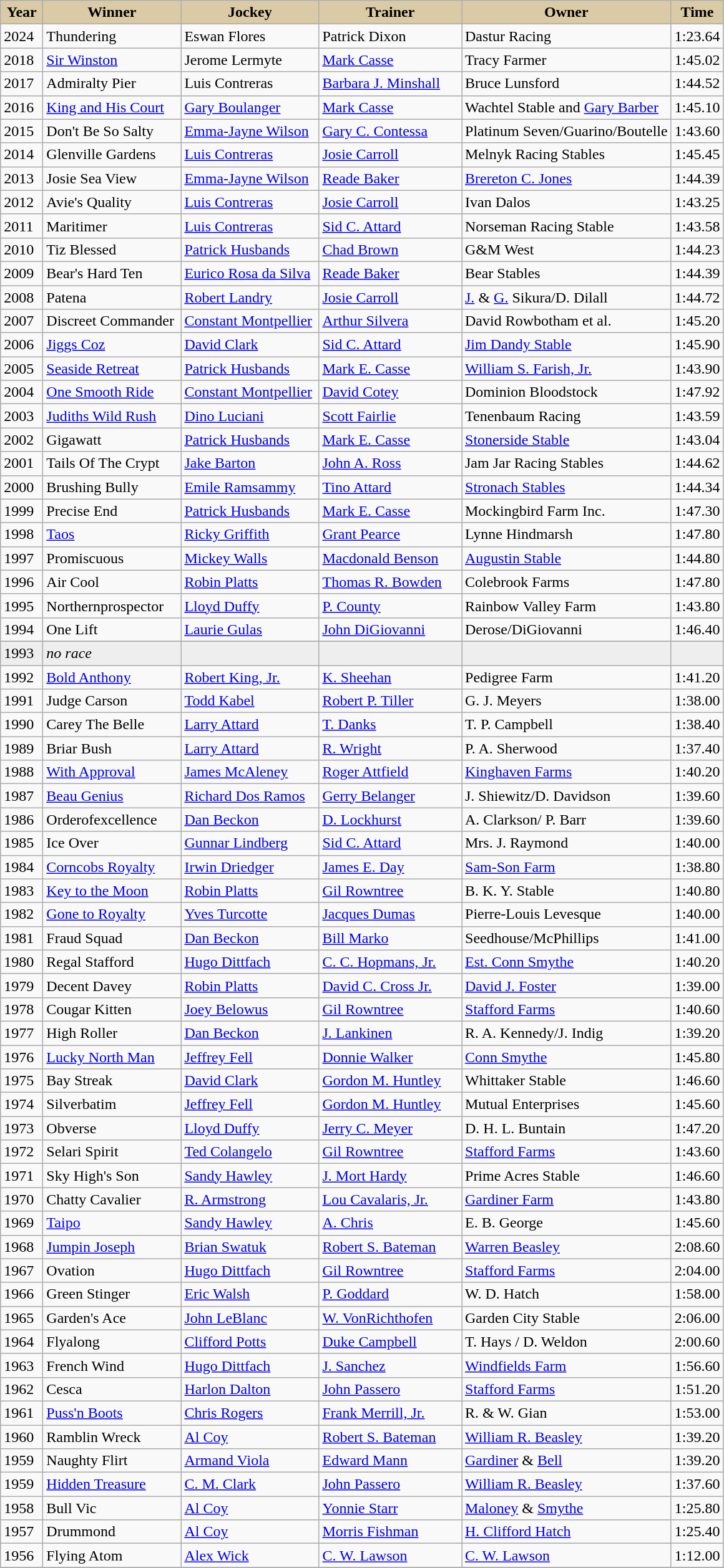<table class="wikitable sortable">
<tr>
<th style="background-color:#DACAA5; width:38px">Year <br></th>
<th style="background-color:#DACAA5; width:140px">Winner <br></th>
<th style="background-color:#DACAA5; width:140px">Jockey <br></th>
<th style="background-color:#DACAA5; width:145px">Trainer <br></th>
<th style="background-color:#DACAA5">Owner</th>
<th style="background-color:#DACAA5; width:20px">Time<br></th>
</tr>
<tr>
<td>2024</td>
<td>Thundering</td>
<td>Eswan Flores</td>
<td>Patrick Dixon</td>
<td>Dastur Racing</td>
<td>1:23.64</td>
</tr>
<tr>
<td>2018</td>
<td><a href='#'>Sir Winston</a></td>
<td>Jerome Lermyte</td>
<td><a href='#'>Mark Casse</a></td>
<td>Tracy Farmer</td>
<td>1:45.02</td>
</tr>
<tr>
<td>2017</td>
<td>Admiralty Pier</td>
<td>Luis Contreras</td>
<td><a href='#'>Barbara J. Minshall</a></td>
<td>Bruce Lunsford</td>
<td>1:44.52</td>
</tr>
<tr>
<td>2016</td>
<td><a href='#'>King and His Court</a></td>
<td><a href='#'>Gary Boulanger</a></td>
<td><a href='#'>Mark Casse</a></td>
<td>Wachtel Stable and <a href='#'>Gary Barber</a></td>
<td>1:45.10</td>
</tr>
<tr>
<td>2015</td>
<td>Don't Be So Salty</td>
<td><a href='#'>Emma-Jayne Wilson</a></td>
<td><a href='#'>Gary C. Contessa</a></td>
<td>Platinum Seven/Guarino/Boutelle</td>
<td>1:43.60</td>
</tr>
<tr>
<td>2014</td>
<td>Glenville Gardens</td>
<td><a href='#'>Luis Contreras</a></td>
<td><a href='#'>Josie Carroll</a></td>
<td>Melnyk Racing Stables</td>
<td>1:45.45</td>
</tr>
<tr>
<td>2013</td>
<td>Josie Sea View</td>
<td><a href='#'>Emma-Jayne Wilson</a></td>
<td><a href='#'>Reade Baker</a></td>
<td><a href='#'>Brereton C. Jones</a></td>
<td>1:44.39</td>
</tr>
<tr>
<td>2012</td>
<td>Avie's Quality</td>
<td><a href='#'>Luis Contreras</a></td>
<td><a href='#'>Josie Carroll</a></td>
<td>Ivan Dalos</td>
<td>1:43.25</td>
</tr>
<tr>
<td>2011</td>
<td>Maritimer</td>
<td><a href='#'>Luis Contreras</a></td>
<td><a href='#'>Sid C. Attard</a></td>
<td>Norseman Racing Stable</td>
<td>1:43.58</td>
</tr>
<tr>
<td>2010</td>
<td>Tiz Blessed</td>
<td><a href='#'>Patrick Husbands</a></td>
<td><a href='#'>Chad Brown</a></td>
<td>G&M West</td>
<td>1:44.23</td>
</tr>
<tr>
<td>2009</td>
<td>Bear's Hard Ten</td>
<td><a href='#'>Eurico Rosa da Silva</a></td>
<td><a href='#'>Reade Baker</a></td>
<td>Bear Stables</td>
<td>1:44.39</td>
</tr>
<tr>
<td>2008</td>
<td>Patena</td>
<td><a href='#'>Robert Landry</a></td>
<td><a href='#'>Josie Carroll</a></td>
<td><a href='#'>J.</a> & <a href='#'>G.</a> Sikura/D. Dilall</td>
<td>1:44.72</td>
</tr>
<tr>
<td>2007</td>
<td>Discreet Commander</td>
<td><a href='#'>Constant Montpellier</a></td>
<td><a href='#'>Arthur Silvera</a></td>
<td>David Rowbotham et al.</td>
<td>1:45.20</td>
</tr>
<tr>
<td>2006</td>
<td><a href='#'>Jiggs Coz</a></td>
<td><a href='#'>David Clark</a></td>
<td><a href='#'>Sid C. Attard</a></td>
<td><a href='#'>Jim Dandy Stable</a></td>
<td>1:45.90</td>
</tr>
<tr>
<td>2005</td>
<td><a href='#'>Seaside Retreat</a></td>
<td><a href='#'>Patrick Husbands</a></td>
<td><a href='#'>Mark E. Casse</a></td>
<td><a href='#'>William S. Farish, Jr.</a></td>
<td>1:43.90</td>
</tr>
<tr>
<td>2004</td>
<td><a href='#'>One Smooth Ride</a></td>
<td><a href='#'>Constant Montpellier</a></td>
<td><a href='#'>David Cotey</a></td>
<td>Dominion Bloodstock</td>
<td>1:47.92</td>
</tr>
<tr>
<td>2003</td>
<td><a href='#'>Judiths Wild Rush</a></td>
<td><a href='#'>Dino Luciani</a></td>
<td><a href='#'>Scott Fairlie</a></td>
<td>Tenenbaum Racing</td>
<td>1:43.59</td>
</tr>
<tr>
<td>2002</td>
<td>Gigawatt</td>
<td><a href='#'>Patrick Husbands</a></td>
<td><a href='#'>Mark E. Casse</a></td>
<td><a href='#'>Stonerside Stable</a></td>
<td>1:43.04</td>
</tr>
<tr>
<td>2001</td>
<td>Tails Of The Crypt</td>
<td><a href='#'>Jake Barton</a></td>
<td><a href='#'>John A. Ross</a></td>
<td>Jam Jar Racing Stables</td>
<td>1:44.62</td>
</tr>
<tr>
<td>2000</td>
<td>Brushing Bully</td>
<td><a href='#'>Emile Ramsammy</a></td>
<td><a href='#'>Tino Attard</a></td>
<td><a href='#'>Stronach Stables</a></td>
<td>1:44.34</td>
</tr>
<tr>
<td>1999</td>
<td>Precise End</td>
<td><a href='#'>Patrick Husbands</a></td>
<td><a href='#'>Mark E. Casse</a></td>
<td>Mockingbird Farm Inc.</td>
<td>1:47.30</td>
</tr>
<tr>
<td>1998</td>
<td><a href='#'>Taos</a></td>
<td><a href='#'>Ricky Griffith</a></td>
<td><a href='#'>Grant Pearce</a></td>
<td>Lynne Hindmarsh</td>
<td>1:47.80</td>
</tr>
<tr>
<td>1997</td>
<td>Promiscuous</td>
<td><a href='#'>Mickey Walls</a></td>
<td><a href='#'>Macdonald Benson</a></td>
<td><a href='#'>Augustin Stable</a></td>
<td>1:44.80</td>
</tr>
<tr>
<td>1996</td>
<td>Air Cool</td>
<td><a href='#'>Robin Platts</a></td>
<td><a href='#'>Thomas R. Bowden</a></td>
<td>Colebrook Farms</td>
<td>1:47.80</td>
</tr>
<tr>
<td>1995</td>
<td>Northernprospector</td>
<td><a href='#'>Lloyd Duffy</a></td>
<td><a href='#'>P. County</a></td>
<td>Rainbow Valley Farm</td>
<td>1:43.80</td>
</tr>
<tr>
<td>1994</td>
<td>One Lift</td>
<td><a href='#'>Laurie Gulas</a></td>
<td><a href='#'>John DiGiovanni</a></td>
<td>Derose/DiGiovanni</td>
<td>1:46.40</td>
</tr>
<tr>
</tr>
<tr bgcolor="#eeeeee">
<td>1993</td>
<td><em>no race</em></td>
<td></td>
<td></td>
<td></td>
<td></td>
</tr>
<tr>
<td>1992</td>
<td><a href='#'>Bold Anthony</a></td>
<td><a href='#'>Robert King, Jr.</a></td>
<td><a href='#'>K. Sheehan</a></td>
<td>Pedigree Farm</td>
<td>1:41.20</td>
</tr>
<tr>
<td>1991</td>
<td>Judge Carson</td>
<td><a href='#'>Todd Kabel</a></td>
<td><a href='#'>Robert P. Tiller</a></td>
<td>G. J. Meyers</td>
<td>1:38.00</td>
</tr>
<tr>
<td>1990</td>
<td>Carey The Belle</td>
<td><a href='#'>Larry Attard</a></td>
<td><a href='#'>T. Danks</a></td>
<td>T. P. Campbell</td>
<td>1:38.40</td>
</tr>
<tr>
<td>1989</td>
<td>Briar Bush</td>
<td><a href='#'>Larry Attard</a></td>
<td><a href='#'>R. Wright</a></td>
<td>P. A. Sherwood</td>
<td>1:37.40</td>
</tr>
<tr>
<td>1988</td>
<td><a href='#'>With Approval</a></td>
<td><a href='#'>James McAleney</a></td>
<td><a href='#'>Roger Attfield</a></td>
<td><a href='#'>Kinghaven Farms</a></td>
<td>1:40.20</td>
</tr>
<tr>
<td>1987</td>
<td><a href='#'>Beau Genius</a></td>
<td><a href='#'>Richard Dos Ramos</a></td>
<td><a href='#'>Gerry Belanger</a></td>
<td>J. Shiewitz/D. Davidson</td>
<td>1:39.60</td>
</tr>
<tr>
<td>1986</td>
<td>Orderofexcellence</td>
<td><a href='#'>Dan Beckon</a></td>
<td><a href='#'>D. Lockhurst</a></td>
<td>A. Clarkson/ P. Barr</td>
<td>1:39.60</td>
</tr>
<tr>
<td>1985</td>
<td>Ice Over</td>
<td><a href='#'>Gunnar Lindberg</a></td>
<td><a href='#'>Sid C. Attard</a></td>
<td>Mrs. J. Raymond</td>
<td>1:40.00</td>
</tr>
<tr>
<td>1984</td>
<td><a href='#'>Corncobs Royalty</a></td>
<td><a href='#'>Irwin Driedger</a></td>
<td><a href='#'>James E. Day</a></td>
<td><a href='#'>Sam-Son Farm</a></td>
<td>1:38.80</td>
</tr>
<tr>
<td>1983</td>
<td><a href='#'>Key to the Moon</a></td>
<td><a href='#'>Robin Platts</a></td>
<td><a href='#'>Gil Rowntree</a></td>
<td>B. K. Y. Stable</td>
<td>1:40.80</td>
</tr>
<tr>
<td>1982</td>
<td><a href='#'>Gone to Royalty</a></td>
<td><a href='#'>Yves Turcotte</a></td>
<td><a href='#'>Jacques Dumas</a></td>
<td>Pierre-Louis Levesque</td>
<td>1:40.00</td>
</tr>
<tr>
<td>1981</td>
<td>Fraud Squad</td>
<td><a href='#'>Dan Beckon</a></td>
<td><a href='#'>Bill Marko</a></td>
<td>Seedhouse/McPhillips</td>
<td>1:41.00</td>
</tr>
<tr>
<td>1980</td>
<td>Regal Stafford</td>
<td><a href='#'>Hugo Dittfach</a></td>
<td><a href='#'>C. C. Hopmans, Jr.</a></td>
<td><a href='#'>Est. Conn Smythe</a></td>
<td>1:40.20</td>
</tr>
<tr>
<td>1979</td>
<td>Decent Davey</td>
<td><a href='#'>Robin Platts</a></td>
<td><a href='#'>David C. Cross Jr.</a></td>
<td><a href='#'>David J. Foster</a></td>
<td>1:39.00</td>
</tr>
<tr>
<td>1978</td>
<td>Cougar Kitten</td>
<td><a href='#'>Joey Belowus</a></td>
<td><a href='#'>Gil Rowntree</a></td>
<td><a href='#'>Stafford Farms</a></td>
<td>1:40.60</td>
</tr>
<tr>
<td>1977</td>
<td>High Roller</td>
<td><a href='#'>Dan Beckon</a></td>
<td><a href='#'>J. Lankinen</a></td>
<td>R. A. Kennedy/J. Indig</td>
<td>1:39.20</td>
</tr>
<tr>
<td>1976</td>
<td><a href='#'>Lucky North Man</a></td>
<td><a href='#'>Jeffrey Fell</a></td>
<td><a href='#'>Donnie Walker</a></td>
<td><a href='#'>Conn Smythe</a></td>
<td>1:45.80</td>
</tr>
<tr>
<td>1975</td>
<td>Bay Streak</td>
<td><a href='#'>David Clark</a></td>
<td><a href='#'>Gordon M. Huntley</a></td>
<td>Whittaker Stable</td>
<td>1:46.60</td>
</tr>
<tr>
<td>1974</td>
<td>Silverbatim</td>
<td><a href='#'>Jeffrey Fell</a></td>
<td><a href='#'>Gordon M. Huntley</a></td>
<td>Mutual Enterprises</td>
<td>1:45.60</td>
</tr>
<tr>
<td>1973</td>
<td>Obverse</td>
<td><a href='#'>Lloyd Duffy</a></td>
<td><a href='#'>Jerry C. Meyer</a></td>
<td>D. H. L. Buntain</td>
<td>1:47.20</td>
</tr>
<tr>
<td>1972</td>
<td>Selari Spirit</td>
<td><a href='#'>Ted Colangelo</a></td>
<td><a href='#'>Gil Rowntree</a></td>
<td><a href='#'>Stafford Farms</a></td>
<td>1:43.60</td>
</tr>
<tr>
<td>1971</td>
<td>Sky High's Son</td>
<td><a href='#'>Sandy Hawley</a></td>
<td><a href='#'>J. Mort Hardy</a></td>
<td>Prime Acres Stable</td>
<td>1:46.60</td>
</tr>
<tr>
<td>1970</td>
<td>Chatty Cavalier</td>
<td><a href='#'>R. Armstrong</a></td>
<td><a href='#'>Lou Cavalaris, Jr.</a></td>
<td><a href='#'>Gardiner Farm</a></td>
<td>1:43.80</td>
</tr>
<tr>
<td>1969</td>
<td><a href='#'>Taipo</a></td>
<td><a href='#'>Sandy Hawley</a></td>
<td><a href='#'>A. Chris</a></td>
<td>E. B. George</td>
<td>1:45.60</td>
</tr>
<tr>
<td>1968</td>
<td><a href='#'>Jumpin Joseph</a></td>
<td><a href='#'>Brian Swatuk</a></td>
<td><a href='#'>Robert S. Bateman</a></td>
<td><a href='#'>Warren Beasley</a></td>
<td>2:08.60</td>
</tr>
<tr>
<td>1967</td>
<td>Ovation</td>
<td><a href='#'>Hugo Dittfach</a></td>
<td><a href='#'>Gil Rowntree</a></td>
<td><a href='#'>Stafford Farms</a></td>
<td>2:04.00</td>
</tr>
<tr>
<td>1966</td>
<td>Green Stinger</td>
<td><a href='#'>Eric Walsh</a></td>
<td><a href='#'>P. Goddard</a></td>
<td>W. D. Hatch</td>
<td>1:58.00</td>
</tr>
<tr>
<td>1965</td>
<td>Garden's Ace</td>
<td><a href='#'>John LeBlanc</a></td>
<td><a href='#'>W. VonRichthofen</a></td>
<td>Garden City Stable</td>
<td>2:06.00</td>
</tr>
<tr>
<td>1964</td>
<td>Flyalong</td>
<td><a href='#'>Clifford Potts</a></td>
<td><a href='#'>Duke Campbell</a></td>
<td>T. Hays / D. Weldon</td>
<td>2:00.60</td>
</tr>
<tr>
<td>1963</td>
<td>French Wind</td>
<td><a href='#'>Hugo Dittfach</a></td>
<td><a href='#'>J. Sanchez</a></td>
<td><a href='#'>Windfields Farm</a></td>
<td>1:56.60</td>
</tr>
<tr>
<td>1962</td>
<td>Cesca</td>
<td><a href='#'>Harlon Dalton</a></td>
<td><a href='#'>John Passero</a></td>
<td><a href='#'>Stafford Farms</a></td>
<td>1:51.20</td>
</tr>
<tr>
<td>1961</td>
<td><a href='#'>Puss'n Boots</a></td>
<td><a href='#'>Chris Rogers</a></td>
<td><a href='#'>Frank Merrill, Jr.</a></td>
<td>R. & W. Gian</td>
<td>1:53.00</td>
</tr>
<tr>
<td>1960</td>
<td>Ramblin Wreck</td>
<td><a href='#'>Al Coy</a></td>
<td><a href='#'>Robert S. Bateman</a></td>
<td><a href='#'>William R. Beasley</a></td>
<td>1:39.20</td>
</tr>
<tr>
<td>1959</td>
<td>Naughty Flirt</td>
<td><a href='#'>Armand Viola</a></td>
<td><a href='#'>Edward Mann</a></td>
<td><a href='#'>Gardiner</a> & <a href='#'>Bell</a></td>
<td>1:39.20</td>
</tr>
<tr>
<td>1959</td>
<td><a href='#'>Hidden Treasure</a></td>
<td><a href='#'>C. M. Clark</a></td>
<td><a href='#'>John Passero</a></td>
<td><a href='#'>William R. Beasley</a></td>
<td>1:37.60</td>
</tr>
<tr>
<td>1958</td>
<td>Bull Vic</td>
<td><a href='#'>Al Coy</a></td>
<td><a href='#'>Yonnie Starr</a></td>
<td><a href='#'>Maloney</a> & <a href='#'>Smythe</a></td>
<td>1:25.80</td>
</tr>
<tr>
<td>1957</td>
<td>Drummond</td>
<td><a href='#'>Al Coy</a></td>
<td><a href='#'>Morris Fishman</a></td>
<td><a href='#'>H. Clifford Hatch</a></td>
<td>1:25.40</td>
</tr>
<tr>
<td>1956</td>
<td>Flying Atom</td>
<td><a href='#'>Alex Wick</a></td>
<td><a href='#'>C. W. Lawson</a></td>
<td><a href='#'>C. W. Lawson</a></td>
<td>1:12.00</td>
</tr>
<tr>
</tr>
</table>
